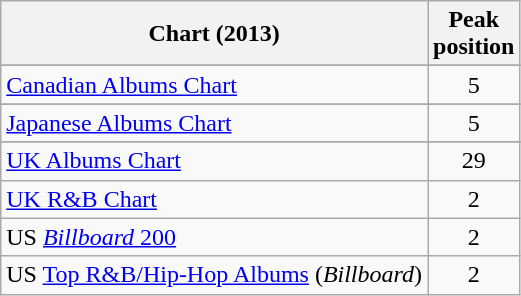<table class="wikitable sortable">
<tr>
<th>Chart (2013)</th>
<th>Peak<br>position</th>
</tr>
<tr>
</tr>
<tr>
</tr>
<tr>
</tr>
<tr>
<td><a href='#'>Canadian Albums Chart</a></td>
<td style="text-align:center;">5</td>
</tr>
<tr>
</tr>
<tr>
</tr>
<tr>
<td><a href='#'>Japanese Albums Chart</a></td>
<td style="text-align:center;">5</td>
</tr>
<tr>
</tr>
<tr>
<td><a href='#'>UK Albums Chart</a></td>
<td style="text-align:center;">29</td>
</tr>
<tr>
<td><a href='#'>UK R&B Chart</a></td>
<td style="text-align:center;">2</td>
</tr>
<tr>
<td>US <a href='#'><em>Billboard</em> 200</a></td>
<td style="text-align:center;">2</td>
</tr>
<tr>
<td>US <a href='#'>Top R&B/Hip-Hop Albums</a> (<em>Billboard</em>)</td>
<td style="text-align:center;">2</td>
</tr>
</table>
